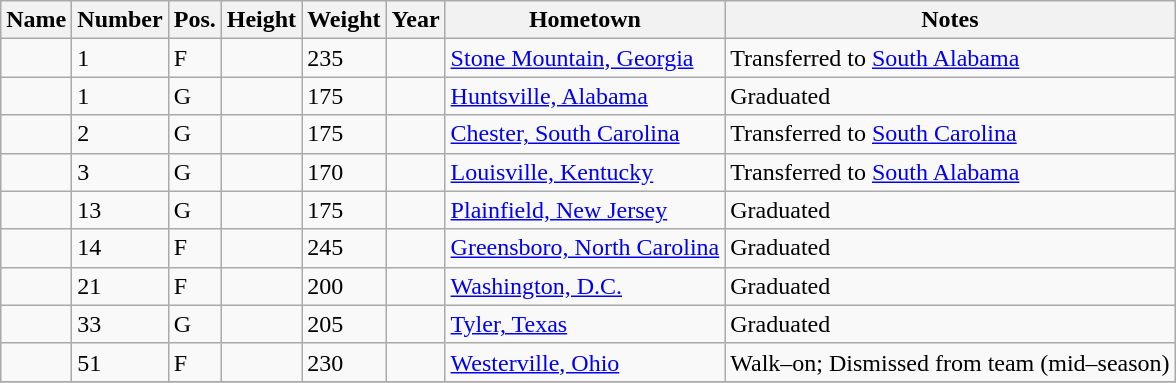<table class="wikitable sortable" border="1">
<tr>
<th>Name</th>
<th>Number</th>
<th>Pos.</th>
<th>Height</th>
<th>Weight</th>
<th>Year</th>
<th>Hometown</th>
<th class="unsortable">Notes</th>
</tr>
<tr>
<td></td>
<td>1</td>
<td>F</td>
<td></td>
<td>235</td>
<td></td>
<td><a href='#'>Stone Mountain, Georgia</a></td>
<td>Transferred to <a href='#'>South Alabama</a></td>
</tr>
<tr>
<td></td>
<td>1</td>
<td>G</td>
<td></td>
<td>175</td>
<td></td>
<td><a href='#'>Huntsville, Alabama</a></td>
<td>Graduated</td>
</tr>
<tr>
<td></td>
<td>2</td>
<td>G</td>
<td></td>
<td>175</td>
<td></td>
<td><a href='#'>Chester, South Carolina</a></td>
<td>Transferred to <a href='#'>South Carolina</a></td>
</tr>
<tr>
<td></td>
<td>3</td>
<td>G</td>
<td></td>
<td>170</td>
<td></td>
<td><a href='#'>Louisville, Kentucky</a></td>
<td>Transferred to <a href='#'>South Alabama</a></td>
</tr>
<tr>
<td></td>
<td>13</td>
<td>G</td>
<td></td>
<td>175</td>
<td></td>
<td><a href='#'>Plainfield, New Jersey</a></td>
<td>Graduated</td>
</tr>
<tr>
<td></td>
<td>14</td>
<td>F</td>
<td></td>
<td>245</td>
<td></td>
<td><a href='#'>Greensboro, North Carolina</a></td>
<td>Graduated</td>
</tr>
<tr>
<td></td>
<td>21</td>
<td>F</td>
<td></td>
<td>200</td>
<td></td>
<td><a href='#'>Washington, D.C.</a></td>
<td>Graduated</td>
</tr>
<tr>
<td></td>
<td>33</td>
<td>G</td>
<td></td>
<td>205</td>
<td></td>
<td><a href='#'>Tyler, Texas</a></td>
<td>Graduated</td>
</tr>
<tr>
<td></td>
<td>51</td>
<td>F</td>
<td></td>
<td>230</td>
<td></td>
<td><a href='#'>Westerville, Ohio</a></td>
<td>Walk–on; Dismissed from team (mid–season)</td>
</tr>
<tr>
</tr>
</table>
